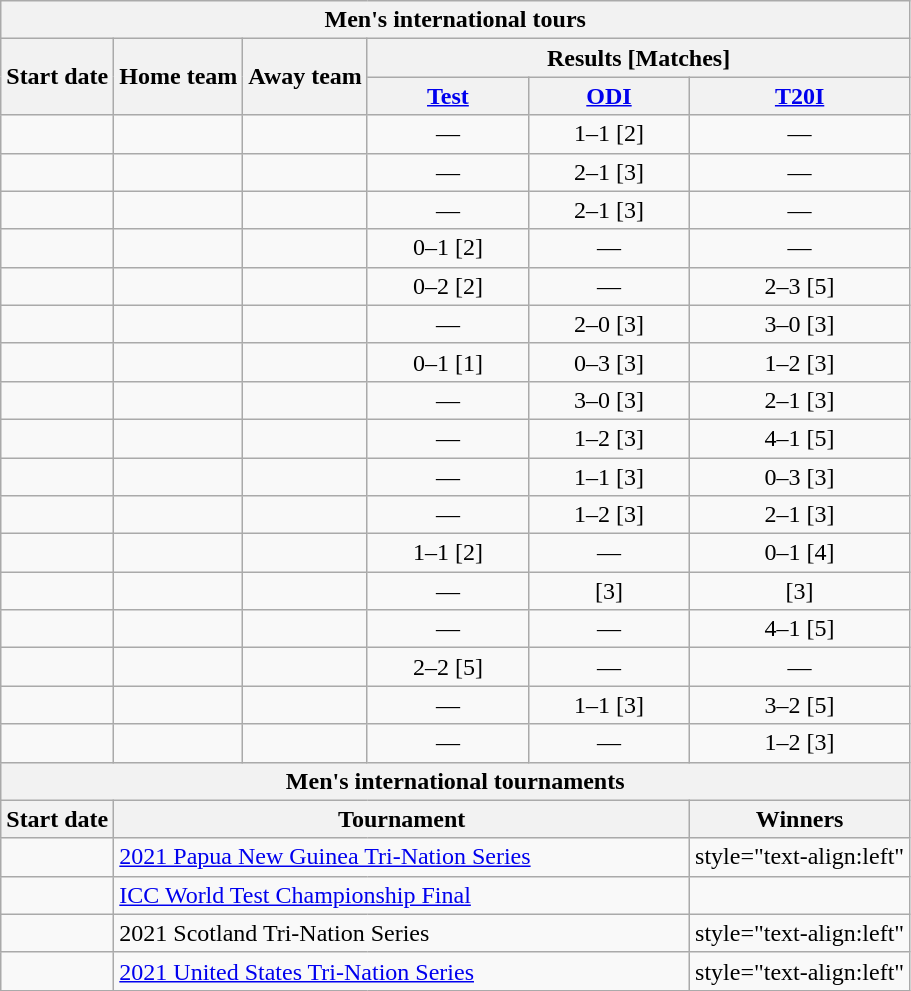<table class="wikitable ubsortable" style="text-align:center; white-space:nowrap">
<tr>
<th colspan=6>Men's international tours</th>
</tr>
<tr>
<th rowspan=2>Start date</th>
<th rowspan=2>Home team</th>
<th rowspan=2>Away team</th>
<th colspan=3>Results [Matches]</th>
</tr>
<tr>
<th width=100><a href='#'>Test</a></th>
<th width=100><a href='#'>ODI</a></th>
<th width=100><a href='#'>T20I</a></th>
</tr>
<tr>
<td style="text-align:left"><a href='#'></a></td>
<td style="text-align:left"></td>
<td style="text-align:left"></td>
<td>—</td>
<td>1–1 [2]</td>
<td>—</td>
</tr>
<tr>
<td style="text-align:left"><a href='#'></a></td>
<td style="text-align:left"></td>
<td style="text-align:left"></td>
<td>—</td>
<td>2–1 [3]</td>
<td>—</td>
</tr>
<tr>
<td style="text-align:left"><a href='#'></a></td>
<td style="text-align:left"></td>
<td style="text-align:left"></td>
<td>—</td>
<td>2–1 [3]</td>
<td>—</td>
</tr>
<tr>
<td style="text-align:left"><a href='#'></a></td>
<td style="text-align:left"></td>
<td style="text-align:left"></td>
<td>0–1 [2]</td>
<td>—</td>
<td>—</td>
</tr>
<tr>
<td style="text-align:left"><a href='#'></a></td>
<td style="text-align:left"></td>
<td style="text-align:left"></td>
<td>0–2 [2]</td>
<td>—</td>
<td>2–3 [5]</td>
</tr>
<tr>
<td style="text-align:left"><a href='#'></a></td>
<td style="text-align:left"></td>
<td style="text-align:left"></td>
<td>—</td>
<td>2–0 [3]</td>
<td>3–0 [3]</td>
</tr>
<tr>
<td style="text-align:left"><a href='#'></a></td>
<td style="text-align:left"></td>
<td style="text-align:left"></td>
<td>0–1 [1]</td>
<td>0–3 [3]</td>
<td>1–2 [3]</td>
</tr>
<tr>
<td style="text-align:left"><a href='#'></a></td>
<td style="text-align:left"></td>
<td style="text-align:left"></td>
<td>—</td>
<td>3–0 [3]</td>
<td>2–1 [3]</td>
</tr>
<tr>
<td style="text-align:left"><a href='#'></a></td>
<td style="text-align:left"></td>
<td style="text-align:left"></td>
<td>—</td>
<td>1–2 [3]</td>
<td>4–1 [5]</td>
</tr>
<tr>
<td style="text-align:left"><a href='#'></a></td>
<td style="text-align:left"></td>
<td style="text-align:left"></td>
<td>—</td>
<td>1–1 [3]</td>
<td>0–3 [3]</td>
</tr>
<tr>
<td style="text-align:left"><a href='#'></a></td>
<td style="text-align:left"></td>
<td style="text-align:left"></td>
<td>—</td>
<td>1–2 [3]</td>
<td>2–1 [3]</td>
</tr>
<tr>
<td style="text-align:left"><a href='#'></a></td>
<td style="text-align:left"></td>
<td style="text-align:left"></td>
<td>1–1 [2]</td>
<td>—</td>
<td>0–1 [4]</td>
</tr>
<tr>
<td style="text-align:left"><a href='#'></a></td>
<td style="text-align:left"></td>
<td style="text-align:left"></td>
<td>—</td>
<td>[3]</td>
<td>[3]</td>
</tr>
<tr>
<td style="text-align:left"><a href='#'></a></td>
<td style="text-align:left"></td>
<td style="text-align:left"></td>
<td>—</td>
<td>—</td>
<td>4–1 [5]</td>
</tr>
<tr>
<td style="text-align:left"><a href='#'></a></td>
<td style="text-align:left"></td>
<td style="text-align:left"></td>
<td>2–2 [5]</td>
<td>—</td>
<td>—</td>
</tr>
<tr>
<td style="text-align:left"><a href='#'></a></td>
<td style="text-align:left"></td>
<td style="text-align:left"></td>
<td>—</td>
<td>1–1 [3]</td>
<td>3–2 [5]</td>
</tr>
<tr>
<td style="text-align:left"><a href='#'></a></td>
<td style="text-align:left"></td>
<td style="text-align:left"></td>
<td>—</td>
<td>—</td>
<td>1–2 [3]</td>
</tr>
<tr>
<th colspan=6>Men's international tournaments</th>
</tr>
<tr>
<th>Start date</th>
<th colspan=4>Tournament</th>
<th>Winners</th>
</tr>
<tr>
<td style="text-align:left"><a href='#'></a></td>
<td style="text-align:left" colspan=4> <a href='#'>2021 Papua New Guinea Tri-Nation Series</a></td>
<td>style="text-align:left" </td>
</tr>
<tr>
<td style="text-align:left"><a href='#'></a></td>
<td style="text-align:left" colspan=4> <a href='#'>ICC World Test Championship Final</a></td>
<td style="text-align:left"></td>
</tr>
<tr>
<td style="text-align:left"><a href='#'></a></td>
<td style="text-align:left" colspan=4>  2021 Scotland Tri-Nation Series</td>
<td>style="text-align:left" </td>
</tr>
<tr>
<td style="text-align:left"><a href='#'></a></td>
<td style="text-align:left" colspan=4> <a href='#'>2021 United States Tri-Nation Series</a></td>
<td>style="text-align:left" </td>
</tr>
</table>
